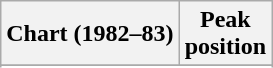<table class="wikitable sortable plainrowheaders" style="text-align:center">
<tr>
<th>Chart (1982–83)</th>
<th>Peak<br>position</th>
</tr>
<tr>
</tr>
<tr>
</tr>
<tr>
</tr>
<tr>
</tr>
<tr>
</tr>
<tr>
</tr>
</table>
